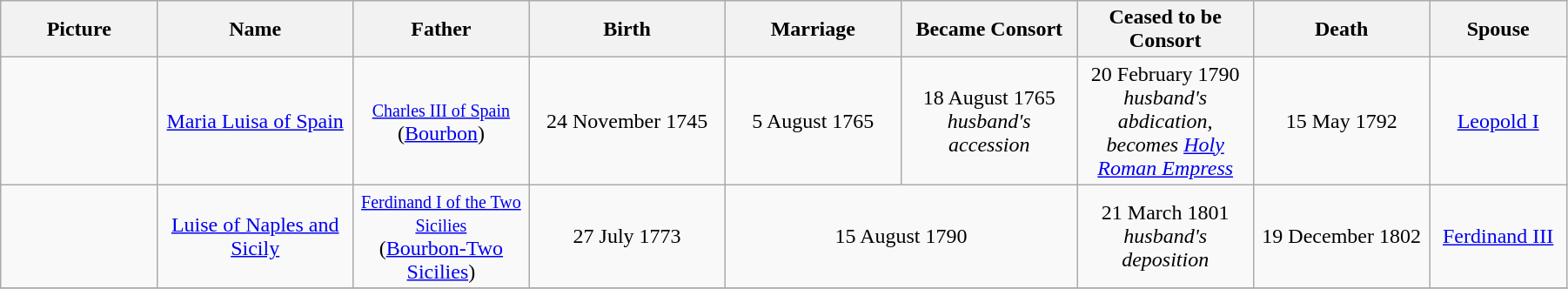<table width=95% class="wikitable">
<tr>
<th width = "8%">Picture</th>
<th width = "10%">Name</th>
<th width = "9%">Father</th>
<th width = "10%">Birth</th>
<th width = "9%">Marriage</th>
<th width = "9%">Became Consort</th>
<th width = "9%">Ceased to be Consort</th>
<th width = "9%">Death</th>
<th width = "7%">Spouse</th>
</tr>
<tr>
<td align=center></td>
<td align=center><a href='#'>Maria Luisa of Spain</a></td>
<td style="text-align:center;"><small><a href='#'>Charles III of Spain</a></small><br>(<a href='#'>Bourbon</a>)</td>
<td style="text-align:center;">24 November 1745</td>
<td style="text-align:center;">5 August 1765</td>
<td style="text-align:center;">18 August 1765<br> <em>husband's accession</em></td>
<td style="text-align:center;">20 February 1790<br><em>husband's abdication, becomes <a href='#'>Holy Roman Empress</a> </em></td>
<td style="text-align:center;">15 May 1792</td>
<td style="text-align:center;"><a href='#'>Leopold I</a></td>
</tr>
<tr>
<td align=center></td>
<td align=center><a href='#'>Luise of Naples and Sicily</a></td>
<td style="text-align:center;"><small><a href='#'>Ferdinand I of the Two Sicilies</a></small><br>(<a href='#'>Bourbon-Two Sicilies</a>)</td>
<td style="text-align:center;">27 July 1773</td>
<td style="text-align:center;" colspan="2">15 August 1790</td>
<td style="text-align:center;">21 March 1801<br><em>husband's deposition</em></td>
<td style="text-align:center;">19 December 1802</td>
<td style="text-align:center;"><a href='#'>Ferdinand III</a></td>
</tr>
<tr>
</tr>
</table>
